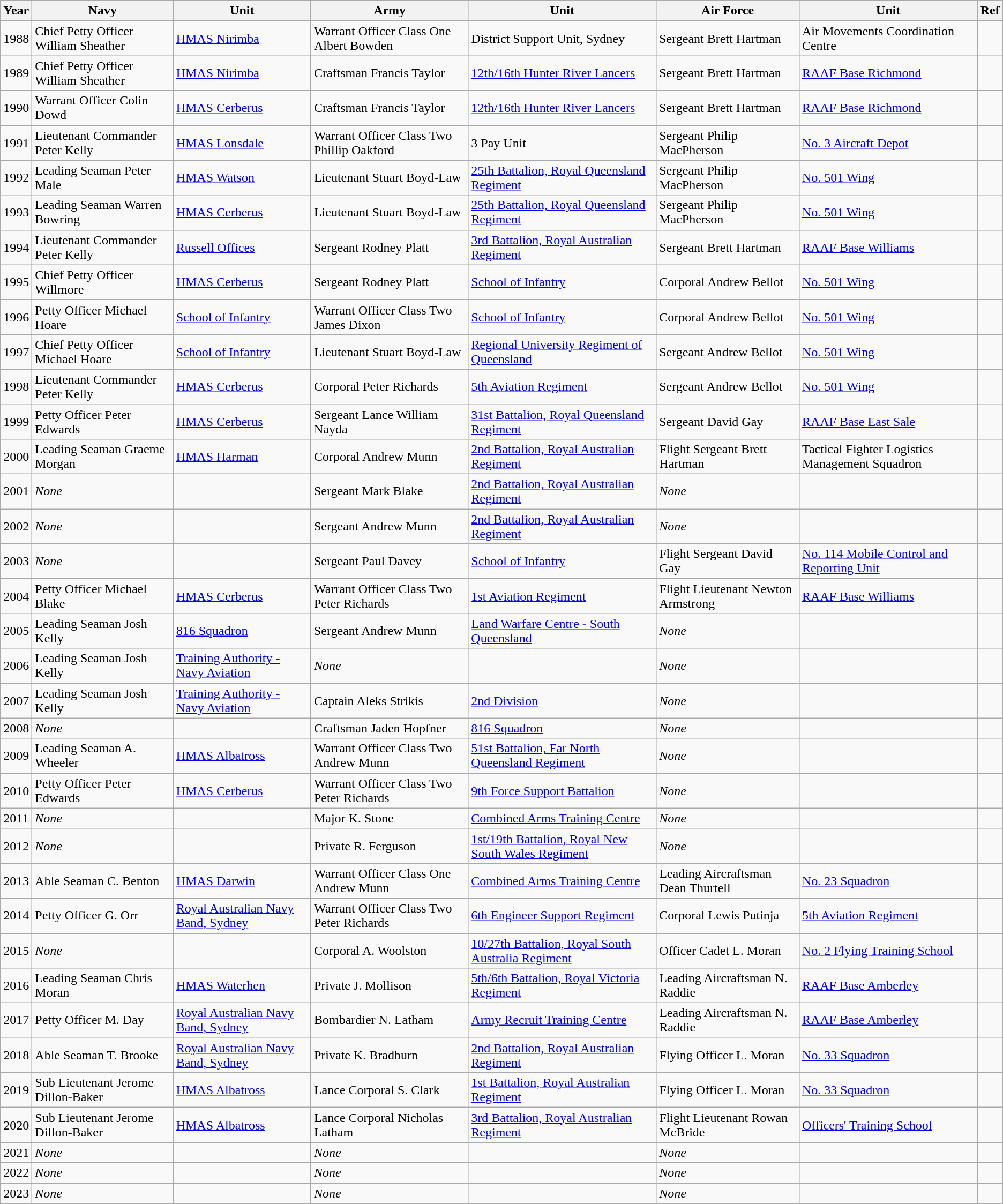<table class="wikitable" style="text-align:left;">
<tr>
<th>Year</th>
<th>Navy</th>
<th>Unit</th>
<th>Army</th>
<th>Unit</th>
<th>Air Force</th>
<th>Unit</th>
<th>Ref</th>
</tr>
<tr>
<td>1988</td>
<td>Chief Petty Officer William Sheather</td>
<td><a href='#'>HMAS Nirimba</a></td>
<td>Warrant Officer Class One Albert Bowden</td>
<td>District Support Unit, Sydney</td>
<td>Sergeant Brett Hartman</td>
<td>Air Movements Coordination Centre</td>
<td></td>
</tr>
<tr>
<td>1989</td>
<td>Chief Petty Officer William Sheather</td>
<td><a href='#'>HMAS Nirimba</a></td>
<td>Craftsman Francis Taylor</td>
<td><a href='#'>12th/16th Hunter River Lancers</a></td>
<td>Sergeant Brett  Hartman</td>
<td><a href='#'>RAAF Base Richmond</a></td>
<td></td>
</tr>
<tr>
<td>1990</td>
<td>Warrant Officer Colin Dowd</td>
<td><a href='#'>HMAS Cerberus</a></td>
<td>Craftsman Francis Taylor</td>
<td><a href='#'>12th/16th Hunter River Lancers</a></td>
<td>Sergeant Brett  Hartman</td>
<td><a href='#'>RAAF Base Richmond</a></td>
<td></td>
</tr>
<tr>
<td>1991</td>
<td>Lieutenant Commander Peter Kelly</td>
<td><a href='#'>HMAS Lonsdale</a></td>
<td>Warrant Officer Class Two Phillip Oakford</td>
<td>3 Pay Unit</td>
<td>Sergeant Philip MacPherson</td>
<td><a href='#'>No. 3 Aircraft Depot</a></td>
<td></td>
</tr>
<tr>
<td>1992</td>
<td>Leading Seaman Peter Male</td>
<td><a href='#'>HMAS Watson</a></td>
<td>Lieutenant Stuart Boyd-Law</td>
<td><a href='#'>25th Battalion, Royal Queensland Regiment</a></td>
<td>Sergeant Philip MacPherson</td>
<td><a href='#'>No. 501 Wing</a></td>
<td></td>
</tr>
<tr>
<td>1993</td>
<td>Leading Seaman Warren Bowring</td>
<td><a href='#'>HMAS Cerberus</a></td>
<td>Lieutenant Stuart Boyd-Law</td>
<td><a href='#'>25th Battalion, Royal Queensland Regiment</a></td>
<td>Sergeant Philip MacPherson</td>
<td><a href='#'>No. 501 Wing</a></td>
<td></td>
</tr>
<tr>
<td>1994</td>
<td>Lieutenant Commander Peter Kelly</td>
<td><a href='#'>Russell Offices</a></td>
<td>Sergeant Rodney Platt</td>
<td><a href='#'>3rd Battalion, Royal Australian Regiment</a></td>
<td>Sergeant Brett Hartman</td>
<td><a href='#'>RAAF Base Williams</a></td>
<td></td>
</tr>
<tr>
<td>1995</td>
<td>Chief Petty Officer Willmore</td>
<td><a href='#'>HMAS Cerberus</a></td>
<td>Sergeant Rodney Platt</td>
<td><a href='#'>School of Infantry</a></td>
<td>Corporal Andrew Bellot</td>
<td><a href='#'>No. 501 Wing</a></td>
<td></td>
</tr>
<tr>
<td>1996</td>
<td>Petty Officer Michael Hoare</td>
<td><a href='#'>School of Infantry</a></td>
<td>Warrant Officer Class Two James Dixon</td>
<td><a href='#'>School of Infantry</a></td>
<td>Corporal Andrew Bellot</td>
<td><a href='#'>No. 501 Wing</a></td>
<td></td>
</tr>
<tr>
<td>1997</td>
<td>Chief Petty Officer Michael Hoare</td>
<td><a href='#'>School of Infantry</a></td>
<td>Lieutenant Stuart Boyd-Law</td>
<td><a href='#'>Regional University Regiment of Queensland</a></td>
<td>Sergeant Andrew Bellot</td>
<td><a href='#'>No. 501 Wing</a></td>
<td></td>
</tr>
<tr>
<td>1998</td>
<td>Lieutenant Commander Peter Kelly</td>
<td><a href='#'>HMAS Cerberus</a></td>
<td>Corporal Peter Richards</td>
<td><a href='#'>5th Aviation Regiment</a></td>
<td>Sergeant Andrew Bellot</td>
<td><a href='#'>No. 501 Wing</a></td>
<td></td>
</tr>
<tr>
<td>1999</td>
<td>Petty Officer Peter Edwards</td>
<td><a href='#'>HMAS Cerberus</a></td>
<td>Sergeant Lance William Nayda</td>
<td><a href='#'>31st Battalion, Royal Queensland Regiment</a></td>
<td>Sergeant David Gay</td>
<td><a href='#'>RAAF Base East Sale</a></td>
<td></td>
</tr>
<tr>
<td>2000</td>
<td>Leading Seaman Graeme Morgan</td>
<td><a href='#'>HMAS Harman</a></td>
<td>Corporal Andrew Munn</td>
<td><a href='#'>2nd Battalion, Royal Australian Regiment</a></td>
<td>Flight Sergeant Brett Hartman</td>
<td>Tactical Fighter Logistics Management Squadron</td>
<td></td>
</tr>
<tr>
<td>2001</td>
<td><em>None</em></td>
<td></td>
<td>Sergeant Mark Blake</td>
<td><a href='#'>2nd Battalion, Royal Australian Regiment</a></td>
<td><em>None</em></td>
<td></td>
<td></td>
</tr>
<tr>
<td>2002</td>
<td><em>None</em></td>
<td></td>
<td>Sergeant Andrew Munn</td>
<td><a href='#'>2nd Battalion, Royal Australian Regiment</a></td>
<td><em>None</em></td>
<td></td>
<td></td>
</tr>
<tr>
<td>2003</td>
<td><em>None</em></td>
<td></td>
<td>Sergeant Paul Davey</td>
<td><a href='#'>School of Infantry</a></td>
<td>Flight Sergeant David Gay</td>
<td><a href='#'>No. 114 Mobile Control and Reporting Unit</a></td>
<td></td>
</tr>
<tr>
<td>2004</td>
<td>Petty Officer Michael Blake</td>
<td><a href='#'>HMAS Cerberus</a></td>
<td>Warrant Officer Class Two Peter Richards</td>
<td><a href='#'>1st Aviation Regiment</a></td>
<td>Flight Lieutenant Newton Armstrong</td>
<td><a href='#'>RAAF Base Williams</a></td>
<td></td>
</tr>
<tr>
<td>2005</td>
<td>Leading Seaman Josh Kelly</td>
<td><a href='#'>816 Squadron</a></td>
<td>Sergeant Andrew Munn</td>
<td><a href='#'>Land Warfare Centre - South Queensland</a></td>
<td><em>None</em></td>
<td></td>
<td></td>
</tr>
<tr>
<td>2006</td>
<td>Leading Seaman Josh Kelly</td>
<td><a href='#'>Training Authority - Navy Aviation</a></td>
<td><em>None</em></td>
<td></td>
<td><em>None</em></td>
<td></td>
<td></td>
</tr>
<tr>
<td>2007</td>
<td>Leading Seaman Josh Kelly</td>
<td><a href='#'>Training Authority - Navy Aviation</a></td>
<td>Captain Aleks Strikis</td>
<td><a href='#'>2nd Division</a></td>
<td><em>None</em></td>
<td></td>
<td></td>
</tr>
<tr>
<td>2008</td>
<td><em>None</em></td>
<td></td>
<td>Craftsman Jaden Hopfner</td>
<td><a href='#'>816 Squadron</a></td>
<td><em>None</em></td>
<td></td>
<td></td>
</tr>
<tr>
<td>2009</td>
<td>Leading Seaman A. Wheeler</td>
<td><a href='#'>HMAS Albatross</a></td>
<td>Warrant Officer Class Two Andrew Munn</td>
<td><a href='#'>51st Battalion, Far North Queensland Regiment</a></td>
<td><em>None</em></td>
<td></td>
<td></td>
</tr>
<tr>
<td>2010</td>
<td>Petty Officer Peter Edwards</td>
<td><a href='#'>HMAS Cerberus</a></td>
<td>Warrant Officer Class Two Peter Richards</td>
<td><a href='#'>9th Force Support Battalion</a></td>
<td><em>None</em></td>
<td></td>
<td></td>
</tr>
<tr>
<td>2011</td>
<td><em>None</em></td>
<td></td>
<td>Major K. Stone</td>
<td><a href='#'>Combined Arms Training Centre</a></td>
<td><em>None</em></td>
<td></td>
<td></td>
</tr>
<tr>
<td>2012</td>
<td><em>None</em></td>
<td></td>
<td>Private R. Ferguson</td>
<td><a href='#'>1st/19th Battalion, Royal New South Wales Regiment</a></td>
<td><em>None</em></td>
<td></td>
<td></td>
</tr>
<tr>
<td>2013</td>
<td>Able Seaman C. Benton</td>
<td><a href='#'>HMAS Darwin</a></td>
<td>Warrant Officer Class One Andrew Munn</td>
<td><a href='#'>Combined Arms Training Centre</a></td>
<td>Leading Aircraftsman Dean Thurtell</td>
<td><a href='#'>No. 23 Squadron</a></td>
<td></td>
</tr>
<tr>
<td>2014</td>
<td>Petty Officer G. Orr</td>
<td><a href='#'>Royal Australian Navy Band, Sydney</a></td>
<td>Warrant Officer Class Two Peter Richards</td>
<td><a href='#'>6th Engineer Support Regiment</a></td>
<td>Corporal Lewis Putinja</td>
<td><a href='#'>5th Aviation Regiment</a></td>
<td></td>
</tr>
<tr>
<td>2015</td>
<td><em>None</em></td>
<td></td>
<td>Corporal A. Woolston</td>
<td><a href='#'>10/27th Battalion, Royal South Australia Regiment</a></td>
<td>Officer Cadet L. Moran</td>
<td><a href='#'>No. 2 Flying Training School</a></td>
<td></td>
</tr>
<tr>
<td>2016</td>
<td>Leading Seaman Chris Moran</td>
<td><a href='#'>HMAS Waterhen</a></td>
<td>Private J. Mollison</td>
<td><a href='#'>5th/6th Battalion, Royal Victoria Regiment</a></td>
<td>Leading Aircraftsman N. Raddie</td>
<td><a href='#'>RAAF Base Amberley</a></td>
<td></td>
</tr>
<tr>
<td>2017</td>
<td>Petty Officer M. Day</td>
<td><a href='#'>Royal Australian Navy Band, Sydney</a></td>
<td>Bombardier N. Latham</td>
<td><a href='#'>Army Recruit Training Centre</a></td>
<td>Leading Aircraftsman N. Raddie</td>
<td><a href='#'>RAAF Base Amberley</a></td>
<td></td>
</tr>
<tr>
<td>2018</td>
<td>Able Seaman T. Brooke</td>
<td><a href='#'>Royal Australian Navy Band, Sydney</a></td>
<td>Private K. Bradburn</td>
<td><a href='#'>2nd Battalion, Royal Australian Regiment</a></td>
<td>Flying Officer L. Moran</td>
<td><a href='#'>No. 33 Squadron</a></td>
<td></td>
</tr>
<tr>
<td>2019</td>
<td>Sub Lieutenant Jerome Dillon-Baker</td>
<td><a href='#'>HMAS Albatross</a></td>
<td>Lance Corporal S. Clark</td>
<td><a href='#'>1st Battalion, Royal Australian Regiment</a></td>
<td>Flying Officer L. Moran</td>
<td><a href='#'>No. 33 Squadron</a></td>
<td></td>
</tr>
<tr>
<td>2020</td>
<td>Sub Lieutenant Jerome Dillon-Baker</td>
<td><a href='#'>HMAS Albatross</a></td>
<td>Lance Corporal Nicholas Latham</td>
<td><a href='#'>3rd Battalion, Royal Australian Regiment</a></td>
<td>Flight Lieutenant Rowan McBride</td>
<td><a href='#'>Officers' Training School</a></td>
<td></td>
</tr>
<tr>
<td>2021</td>
<td><em>None</em></td>
<td></td>
<td><em>None</em></td>
<td></td>
<td><em>None</em></td>
<td></td>
<td></td>
</tr>
<tr>
<td>2022</td>
<td><em>None</em></td>
<td></td>
<td><em>None</em></td>
<td></td>
<td><em>None</em></td>
<td></td>
<td></td>
</tr>
<tr>
<td>2023</td>
<td><em>None</em></td>
<td></td>
<td><em>None</em></td>
<td></td>
<td><em>None</em></td>
<td></td>
<td></td>
</tr>
</table>
